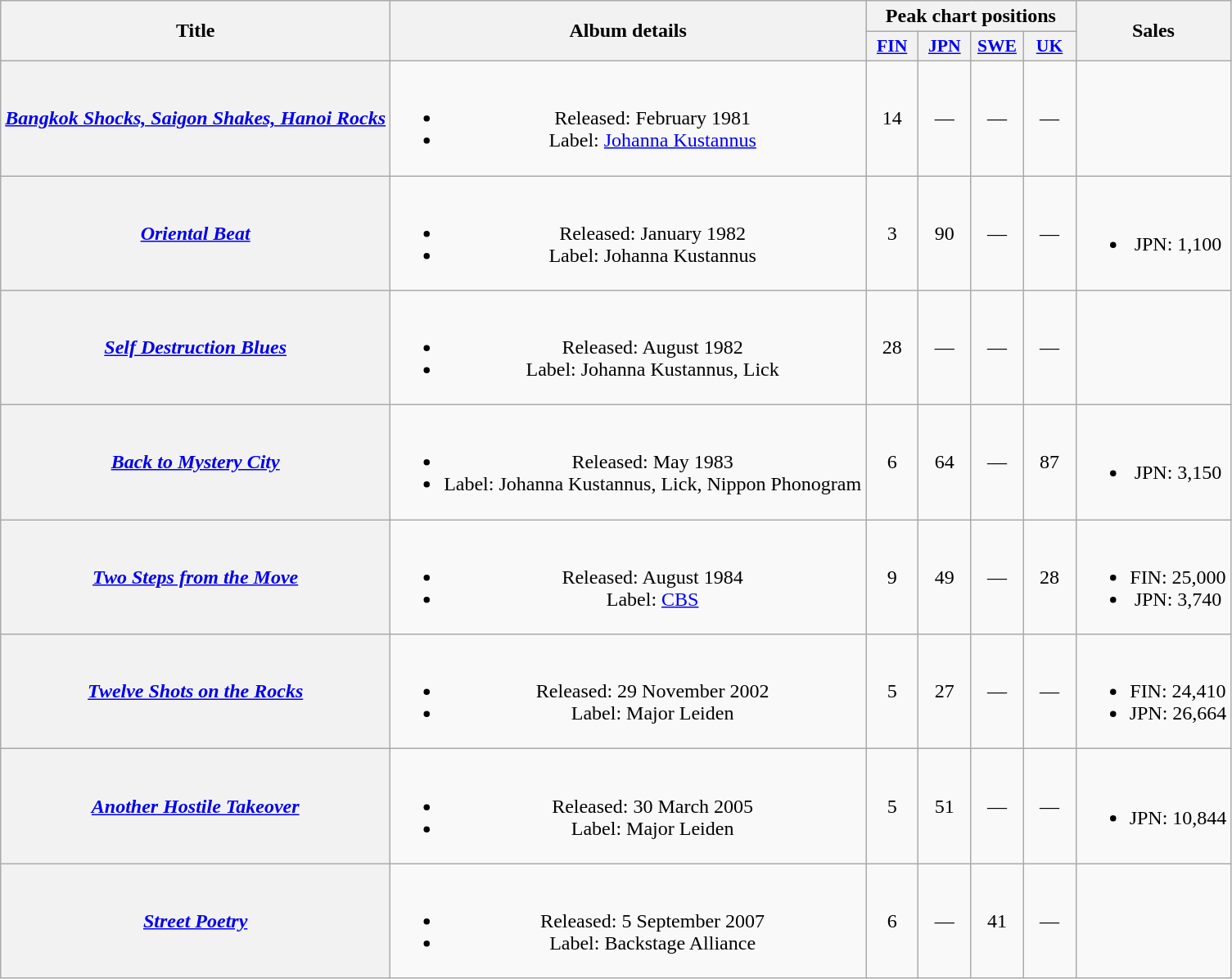<table class="wikitable plainrowheaders" style="text-align:center;">
<tr>
<th rowspan="2">Title</th>
<th rowspan="2">Album details</th>
<th colspan="4">Peak chart positions</th>
<th rowspan="2">Sales</th>
</tr>
<tr>
<th scope="col" style="width:2.5em;font-size:90%;"><a href='#'>FIN</a><br></th>
<th scope="col" style="width:2.5em;font-size:90%;"><a href='#'>JPN</a><br></th>
<th scope="col" style="width:2.5em;font-size:90%;"><a href='#'>SWE</a><br></th>
<th scope="col" style="width:2.5em;font-size:90%;"><a href='#'>UK</a><br></th>
</tr>
<tr>
<th scope="row"><em><a href='#'>Bangkok Shocks, Saigon Shakes, Hanoi Rocks</a></em></th>
<td><br><ul><li>Released: February 1981</li><li>Label: <a href='#'>Johanna Kustannus</a></li></ul></td>
<td>14</td>
<td>—</td>
<td>—</td>
<td>—</td>
<td></td>
</tr>
<tr>
<th scope="row"><em><a href='#'>Oriental Beat</a></em></th>
<td><br><ul><li>Released: January 1982</li><li>Label: Johanna Kustannus</li></ul></td>
<td>3</td>
<td>90</td>
<td>—</td>
<td>—</td>
<td><br><ul><li>JPN: 1,100</li></ul></td>
</tr>
<tr>
<th scope="row"><em><a href='#'>Self Destruction Blues</a></em></th>
<td><br><ul><li>Released: August 1982</li><li>Label: Johanna Kustannus, Lick</li></ul></td>
<td>28</td>
<td>—</td>
<td>—</td>
<td>—</td>
<td></td>
</tr>
<tr>
<th scope="row"><em><a href='#'>Back to Mystery City</a></em></th>
<td><br><ul><li>Released: May 1983</li><li>Label: Johanna Kustannus, Lick, Nippon Phonogram</li></ul></td>
<td>6</td>
<td>64</td>
<td>—</td>
<td>87</td>
<td><br><ul><li>JPN: 3,150</li></ul></td>
</tr>
<tr>
<th scope="row"><em><a href='#'>Two Steps from the Move</a></em></th>
<td><br><ul><li>Released: August 1984</li><li>Label: <a href='#'>CBS</a></li></ul></td>
<td>9</td>
<td>49</td>
<td>—</td>
<td>28</td>
<td><br><ul><li>FIN: 25,000</li><li>JPN: 3,740</li></ul></td>
</tr>
<tr>
<th scope="row"><em><a href='#'>Twelve Shots on the Rocks</a></em></th>
<td><br><ul><li>Released: 29 November 2002</li><li>Label: Major Leiden</li></ul></td>
<td>5</td>
<td>27</td>
<td>—</td>
<td>—</td>
<td><br><ul><li>FIN: 24,410</li><li>JPN: 26,664</li></ul></td>
</tr>
<tr>
<th scope="row"><em><a href='#'>Another Hostile Takeover</a></em></th>
<td><br><ul><li>Released: 30 March 2005</li><li>Label: Major Leiden</li></ul></td>
<td>5</td>
<td>51</td>
<td>—</td>
<td>—</td>
<td><br><ul><li>JPN: 10,844</li></ul></td>
</tr>
<tr>
<th scope="row"><em><a href='#'>Street Poetry</a></em></th>
<td><br><ul><li>Released: 5 September 2007</li><li>Label: Backstage Alliance</li></ul></td>
<td>6</td>
<td>—</td>
<td>41</td>
<td>—</td>
<td></td>
</tr>
</table>
